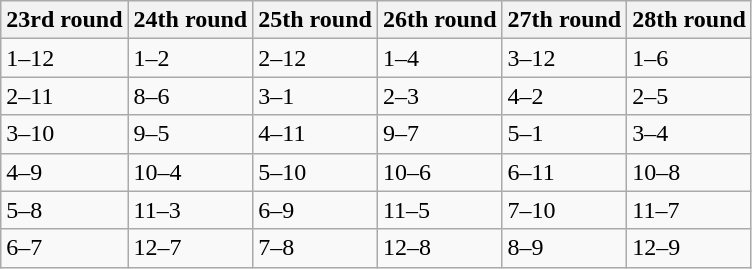<table class="wikitable">
<tr>
<th>23rd round</th>
<th>24th round</th>
<th>25th round</th>
<th>26th round</th>
<th>27th round</th>
<th>28th round</th>
</tr>
<tr>
<td>1–12</td>
<td>1–2</td>
<td>2–12</td>
<td>1–4</td>
<td>3–12</td>
<td>1–6</td>
</tr>
<tr>
<td>2–11</td>
<td>8–6</td>
<td>3–1</td>
<td>2–3</td>
<td>4–2</td>
<td>2–5</td>
</tr>
<tr>
<td>3–10</td>
<td>9–5</td>
<td>4–11</td>
<td>9–7</td>
<td>5–1</td>
<td>3–4</td>
</tr>
<tr>
<td>4–9</td>
<td>10–4</td>
<td>5–10</td>
<td>10–6</td>
<td>6–11</td>
<td>10–8</td>
</tr>
<tr>
<td>5–8</td>
<td>11–3</td>
<td>6–9</td>
<td>11–5</td>
<td>7–10</td>
<td>11–7</td>
</tr>
<tr>
<td>6–7</td>
<td>12–7</td>
<td>7–8</td>
<td>12–8</td>
<td>8–9</td>
<td>12–9</td>
</tr>
</table>
